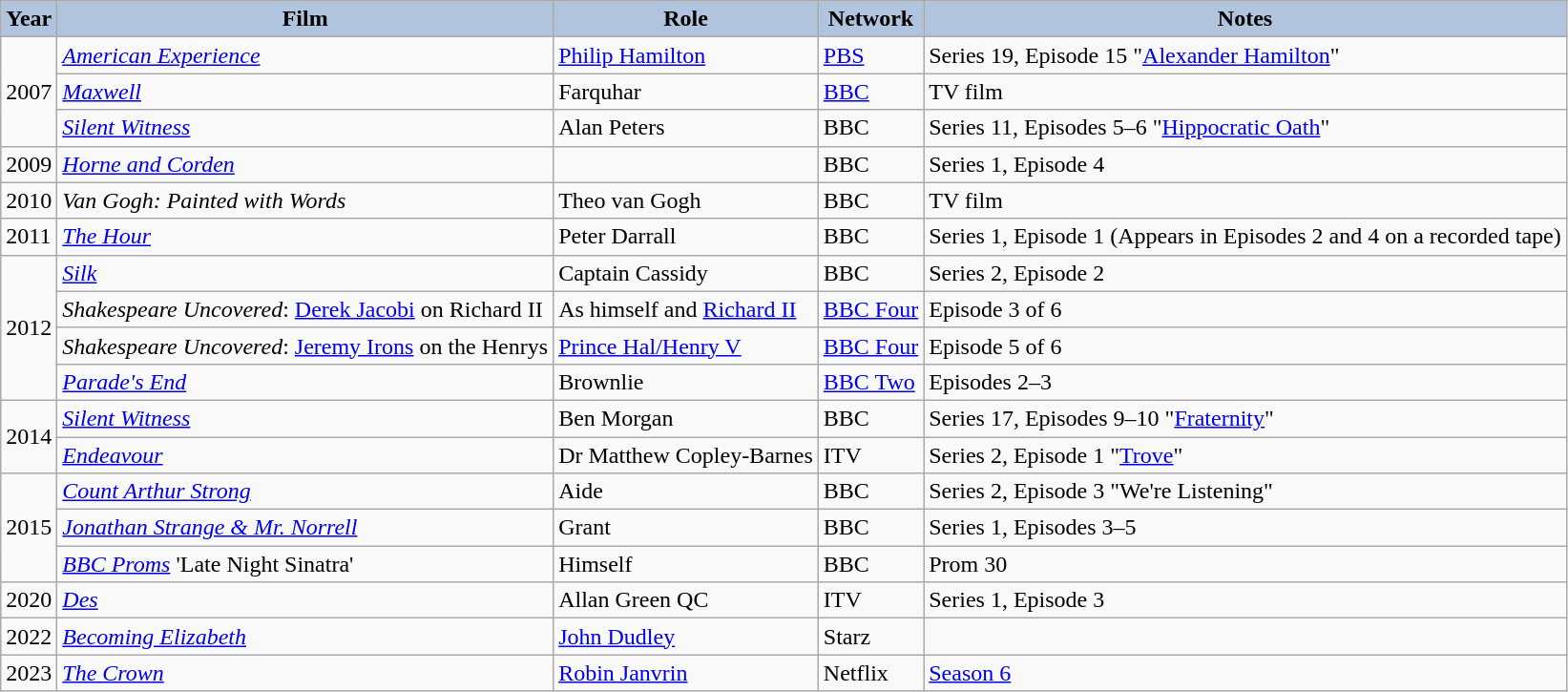<table class="wikitable">
<tr>
<th style="background:#B0C4DE;">Year</th>
<th style="background:#B0C4DE;">Film</th>
<th style="background:#B0C4DE;">Role</th>
<th style="background:#B0C4DE;">Network</th>
<th style="background:#B0C4DE;">Notes</th>
</tr>
<tr>
<td rowspan="3">2007</td>
<td><em><a href='#'>American Experience</a></em></td>
<td><a href='#'>Philip Hamilton</a></td>
<td><a href='#'>PBS</a></td>
<td>Series 19, Episode 15 "<a href='#'>Alexander Hamilton</a>"</td>
</tr>
<tr>
<td><em><a href='#'>Maxwell</a></em></td>
<td>Farquhar</td>
<td><a href='#'>BBC</a></td>
<td>TV film</td>
</tr>
<tr>
<td><em><a href='#'>Silent Witness</a></em></td>
<td>Alan Peters</td>
<td>BBC</td>
<td>Series 11, Episodes 5–6 "<a href='#'>Hippocratic Oath</a>"</td>
</tr>
<tr>
<td rowspan="1">2009</td>
<td><em><a href='#'>Horne and Corden</a></em></td>
<td></td>
<td>BBC</td>
<td>Series 1, Episode 4</td>
</tr>
<tr>
<td>2010</td>
<td><em>Van Gogh: Painted with Words</em></td>
<td>Theo van Gogh</td>
<td>BBC</td>
<td>TV film</td>
</tr>
<tr>
<td>2011</td>
<td><em><a href='#'>The Hour</a></em></td>
<td>Peter Darrall</td>
<td>BBC</td>
<td>Series 1, Episode 1 (Appears in Episodes 2 and 4 on a recorded tape)</td>
</tr>
<tr>
<td rowspan="4">2012</td>
<td><a href='#'><em>Silk</em></a></td>
<td>Captain Cassidy</td>
<td>BBC</td>
<td>Series 2, Episode 2</td>
</tr>
<tr>
<td><em>Shakespeare Uncovered</em>: <a href='#'>Derek Jacobi</a> on Richard II</td>
<td>As himself and <a href='#'>Richard II</a></td>
<td><a href='#'>BBC Four</a></td>
<td>Episode 3 of 6</td>
</tr>
<tr>
<td><em>Shakespeare Uncovered</em>: <a href='#'>Jeremy Irons</a> on the Henrys</td>
<td><a href='#'>Prince Hal/Henry V</a></td>
<td><a href='#'>BBC Four</a></td>
<td>Episode 5 of 6</td>
</tr>
<tr>
<td><a href='#'><em>Parade's End</em></a></td>
<td>Brownlie</td>
<td><a href='#'>BBC Two</a></td>
<td>Episodes 2–3</td>
</tr>
<tr>
<td rowspan="2">2014</td>
<td><em><a href='#'>Silent Witness</a></em></td>
<td>Ben Morgan</td>
<td>BBC</td>
<td>Series 17, Episodes 9–10 "<a href='#'>Fraternity</a>"</td>
</tr>
<tr>
<td><a href='#'><em>Endeavour</em></a></td>
<td>Dr Matthew Copley-Barnes</td>
<td>ITV</td>
<td>Series 2, Episode 1 "<a href='#'>Trove</a>"</td>
</tr>
<tr>
<td rowspan="3">2015</td>
<td><a href='#'><em>Count Arthur Strong</em></a></td>
<td>Aide</td>
<td>BBC</td>
<td>Series 2, Episode 3 "We're Listening"</td>
</tr>
<tr>
<td><a href='#'><em>Jonathan Strange & Mr. Norrell</em></a></td>
<td>Grant</td>
<td>BBC</td>
<td>Series 1, Episodes 3–5</td>
</tr>
<tr>
<td><a href='#'><em>BBC Proms</em></a>  'Late Night Sinatra'</td>
<td>Himself</td>
<td>BBC</td>
<td>Prom 30</td>
</tr>
<tr>
<td>2020</td>
<td><em><a href='#'>Des</a></em></td>
<td>Allan Green QC</td>
<td>ITV</td>
<td>Series 1, Episode 3</td>
</tr>
<tr>
<td>2022</td>
<td><em><a href='#'>Becoming Elizabeth</a></em></td>
<td><a href='#'>John Dudley</a></td>
<td>Starz</td>
<td></td>
</tr>
<tr>
<td>2023</td>
<td><em><a href='#'>The Crown</a></em></td>
<td><a href='#'>Robin Janvrin</a></td>
<td>Netflix</td>
<td><a href='#'>Season 6</a></td>
</tr>
</table>
